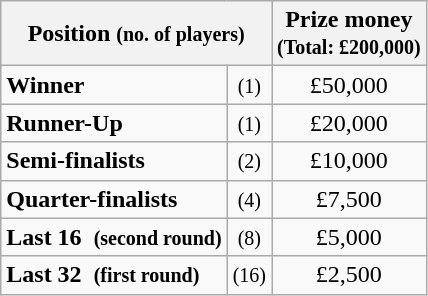<table class="wikitable">
<tr>
<th colspan=2>Position <small>(no. of players)</small></th>
<th>Prize money<br><small>(Total: £200,000)</small></th>
</tr>
<tr>
<td><strong>Winner</strong></td>
<td align=center><small>(1)</small></td>
<td align=center>£50,000</td>
</tr>
<tr>
<td><strong>Runner-Up</strong></td>
<td align=center><small>(1)</small></td>
<td align=center>£20,000</td>
</tr>
<tr>
<td><strong>Semi-finalists</strong></td>
<td align=center><small>(2)</small></td>
<td align=center>£10,000</td>
</tr>
<tr>
<td><strong>Quarter-finalists</strong></td>
<td align=center><small>(4)</small></td>
<td align=center>£7,500</td>
</tr>
<tr>
<td><strong>Last 16  <small>(second round)</small></strong></td>
<td align=center><small>(8)</small></td>
<td align=center>£5,000</td>
</tr>
<tr>
<td><strong>Last 32  <small>(first round)</small></strong></td>
<td align=center><small>(16)</small></td>
<td align=center>£2,500</td>
</tr>
</table>
